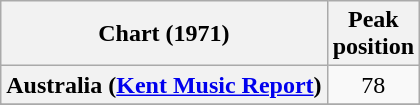<table class="wikitable sortable plainrowheaders" style="text-align:center">
<tr>
<th scope="col">Chart (1971)</th>
<th scope="col">Peak<br>position</th>
</tr>
<tr>
<th scope="row">Australia (<a href='#'>Kent Music Report</a>)</th>
<td>78</td>
</tr>
<tr>
</tr>
<tr>
</tr>
<tr>
</tr>
<tr>
</tr>
<tr>
</tr>
<tr>
</tr>
</table>
